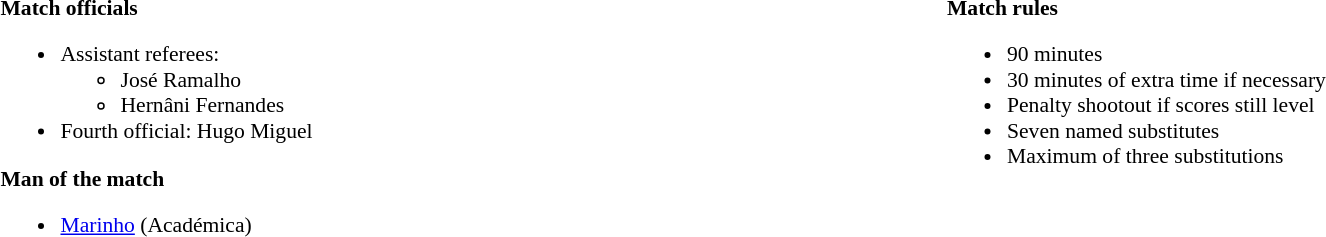<table width=100% style="font-size: 90%">
<tr>
<td width=50% valign=top><br><strong>Match officials</strong><ul><li>Assistant referees:<ul><li>José Ramalho</li><li>Hernâni Fernandes</li></ul></li><li>Fourth official: Hugo Miguel </li></ul><strong>Man of the match</strong><ul><li><a href='#'>Marinho</a> (Académica) </li></ul></td>
<td width=50% valign=top><br><strong>Match rules</strong><ul><li>90 minutes</li><li>30 minutes of extra time if necessary</li><li>Penalty shootout if scores still level</li><li>Seven named substitutes</li><li>Maximum of three substitutions</li></ul></td>
</tr>
</table>
